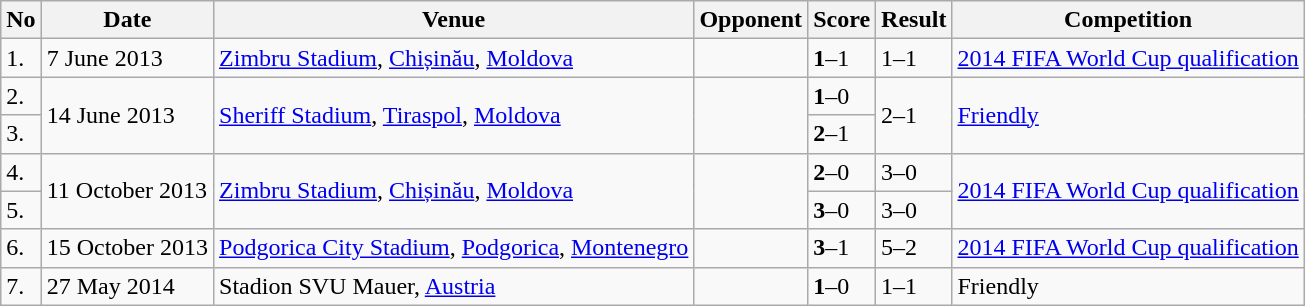<table class="wikitable">
<tr>
<th>No</th>
<th>Date</th>
<th>Venue</th>
<th>Opponent</th>
<th>Score</th>
<th>Result</th>
<th>Competition</th>
</tr>
<tr>
<td>1.</td>
<td>7 June 2013</td>
<td><a href='#'>Zimbru Stadium</a>, <a href='#'>Chișinău</a>, <a href='#'>Moldova</a></td>
<td></td>
<td><strong>1</strong>–1</td>
<td>1–1</td>
<td><a href='#'>2014 FIFA World Cup qualification</a></td>
</tr>
<tr>
<td>2.</td>
<td rowspan="2">14 June 2013</td>
<td rowspan="2"><a href='#'>Sheriff Stadium</a>, <a href='#'>Tiraspol</a>, <a href='#'>Moldova</a></td>
<td rowspan="2"></td>
<td><strong>1</strong>–0</td>
<td rowspan="2">2–1</td>
<td rowspan="2"><a href='#'>Friendly</a></td>
</tr>
<tr>
<td>3.</td>
<td><strong>2</strong>–1</td>
</tr>
<tr>
<td>4.</td>
<td rowspan="2">11 October 2013</td>
<td rowspan="2"><a href='#'>Zimbru Stadium</a>, <a href='#'>Chișinău</a>, <a href='#'>Moldova</a></td>
<td rowspan="2"></td>
<td><strong>2</strong>–0</td>
<td>3–0</td>
<td rowspan="2"><a href='#'>2014 FIFA World Cup qualification</a></td>
</tr>
<tr>
<td>5.</td>
<td><strong>3</strong>–0</td>
<td>3–0</td>
</tr>
<tr>
<td>6.</td>
<td>15 October 2013</td>
<td><a href='#'>Podgorica City Stadium</a>, <a href='#'>Podgorica</a>, <a href='#'>Montenegro</a></td>
<td></td>
<td><strong>3</strong>–1</td>
<td>5–2</td>
<td><a href='#'>2014 FIFA World Cup qualification</a></td>
</tr>
<tr>
<td>7.</td>
<td>27 May 2014</td>
<td>Stadion SVU Mauer, <a href='#'>Austria</a></td>
<td></td>
<td><strong>1</strong>–0</td>
<td>1–1</td>
<td>Friendly</td>
</tr>
</table>
